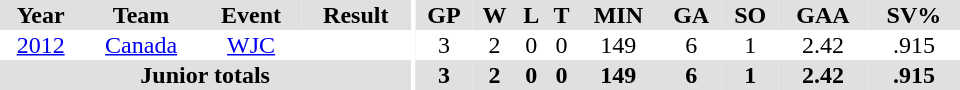<table border="0" cellpadding="1" cellspacing="0" ID="Table3" style="text-align:center; width:40em;">
<tr bgcolor="#e0e0e0">
<th>Year</th>
<th>Team</th>
<th>Event</th>
<th>Result</th>
<th rowspan="99" bgcolor="#ffffff"></th>
<th>GP</th>
<th>W</th>
<th>L</th>
<th>T</th>
<th>MIN</th>
<th>GA</th>
<th>SO</th>
<th>GAA</th>
<th>SV%</th>
</tr>
<tr>
<td><a href='#'>2012</a></td>
<td><a href='#'>Canada</a></td>
<td><a href='#'>WJC</a></td>
<td></td>
<td>3</td>
<td>2</td>
<td>0</td>
<td>0</td>
<td>149</td>
<td>6</td>
<td>1</td>
<td>2.42</td>
<td>.915</td>
</tr>
<tr bgcolor="#e0e0e0">
<th colspan="4">Junior totals</th>
<th>3</th>
<th>2</th>
<th>0</th>
<th>0</th>
<th>149</th>
<th>6</th>
<th>1</th>
<th>2.42</th>
<th>.915</th>
</tr>
</table>
